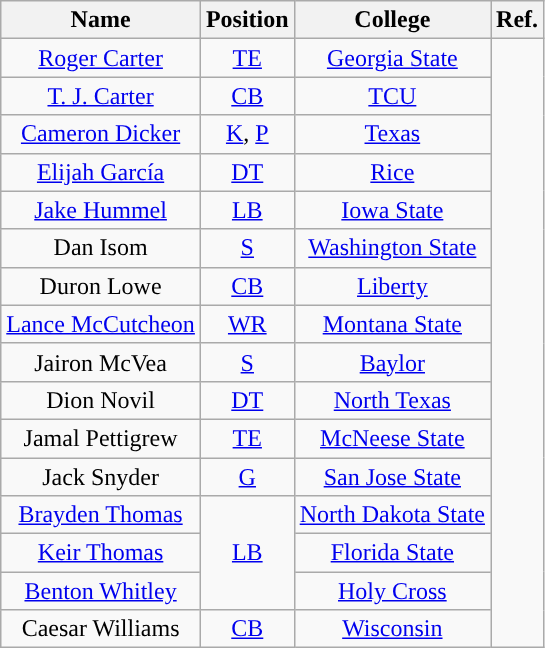<table class="wikitable" style="text-align:center">
<tr>
<th>Name</th>
<th>Position</th>
<th>College</th>
<th>Ref.</th>
</tr>
<tr>
<td><a href='#'>Roger Carter</a></td>
<td><a href='#'>TE</a></td>
<td><a href='#'>Georgia State</a></td>
<td rowspan="16"></td>
</tr>
<tr>
<td><a href='#'>T. J. Carter</a></td>
<td><a href='#'>CB</a></td>
<td><a href='#'>TCU</a></td>
</tr>
<tr>
<td><a href='#'>Cameron Dicker</a></td>
<td><a href='#'>K</a>, <a href='#'>P</a></td>
<td><a href='#'>Texas</a></td>
</tr>
<tr>
<td><a href='#'>Elijah García</a></td>
<td><a href='#'>DT</a></td>
<td><a href='#'>Rice</a></td>
</tr>
<tr>
<td><a href='#'>Jake Hummel</a></td>
<td><a href='#'>LB</a></td>
<td><a href='#'>Iowa State</a></td>
</tr>
<tr>
<td>Dan Isom</td>
<td><a href='#'>S</a></td>
<td><a href='#'>Washington State</a></td>
</tr>
<tr>
<td>Duron Lowe</td>
<td><a href='#'>CB</a></td>
<td><a href='#'>Liberty</a></td>
</tr>
<tr>
<td><a href='#'>Lance McCutcheon</a></td>
<td><a href='#'>WR</a></td>
<td><a href='#'>Montana State</a></td>
</tr>
<tr>
<td>Jairon McVea</td>
<td><a href='#'>S</a></td>
<td><a href='#'>Baylor</a></td>
</tr>
<tr>
<td>Dion Novil</td>
<td><a href='#'>DT</a></td>
<td><a href='#'>North Texas</a></td>
</tr>
<tr>
<td>Jamal Pettigrew</td>
<td><a href='#'>TE</a></td>
<td><a href='#'>McNeese State</a></td>
</tr>
<tr>
<td>Jack Snyder</td>
<td><a href='#'>G</a></td>
<td><a href='#'>San Jose State</a></td>
</tr>
<tr>
<td><a href='#'>Brayden Thomas</a></td>
<td rowspan="3"><a href='#'>LB</a></td>
<td><a href='#'>North Dakota State</a></td>
</tr>
<tr>
<td><a href='#'>Keir Thomas</a></td>
<td><a href='#'>Florida State</a></td>
</tr>
<tr>
<td><a href='#'>Benton Whitley</a></td>
<td><a href='#'>Holy Cross</a></td>
</tr>
<tr>
<td>Caesar Williams</td>
<td><a href='#'>CB</a></td>
<td><a href='#'>Wisconsin</a></td>
</tr>
</table>
